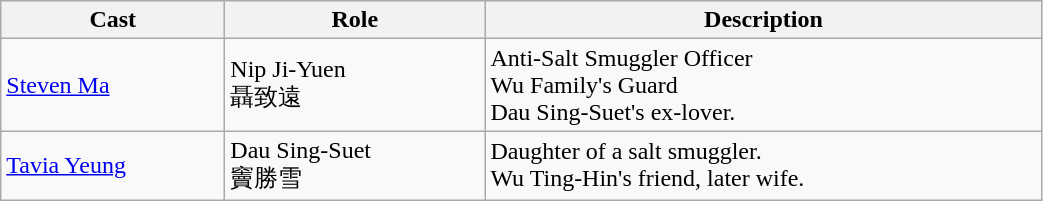<table class="wikitable" width="55%">
<tr>
<th>Cast</th>
<th>Role</th>
<th>Description</th>
</tr>
<tr>
<td><a href='#'>Steven Ma</a></td>
<td>Nip Ji-Yuen <br> 聶致遠</td>
<td>Anti-Salt Smuggler Officer <br> Wu Family's Guard <br> Dau Sing-Suet's ex-lover.</td>
</tr>
<tr>
<td><a href='#'>Tavia Yeung</a></td>
<td>Dau Sing-Suet <br> 竇勝雪</td>
<td>Daughter of a salt smuggler. <br> Wu Ting-Hin's friend, later wife.</td>
</tr>
</table>
